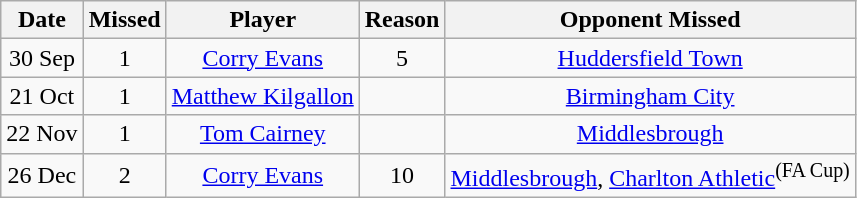<table class="wikitable" style="text-align: center">
<tr>
<th>Date</th>
<th>Missed</th>
<th>Player</th>
<th>Reason</th>
<th>Opponent Missed</th>
</tr>
<tr>
<td>30 Sep</td>
<td>1</td>
<td><a href='#'>Corry Evans</a></td>
<td>5 </td>
<td><a href='#'>Huddersfield Town</a></td>
</tr>
<tr>
<td>21 Oct</td>
<td>1</td>
<td><a href='#'>Matthew Kilgallon</a></td>
<td></td>
<td><a href='#'>Birmingham City</a></td>
</tr>
<tr>
<td>22 Nov</td>
<td>1</td>
<td><a href='#'>Tom Cairney</a></td>
<td></td>
<td><a href='#'>Middlesbrough</a></td>
</tr>
<tr>
<td>26 Dec</td>
<td>2</td>
<td><a href='#'>Corry Evans</a></td>
<td>10 </td>
<td><a href='#'>Middlesbrough</a>, <a href='#'>Charlton Athletic</a><sup>(FA Cup)</sup></td>
</tr>
</table>
